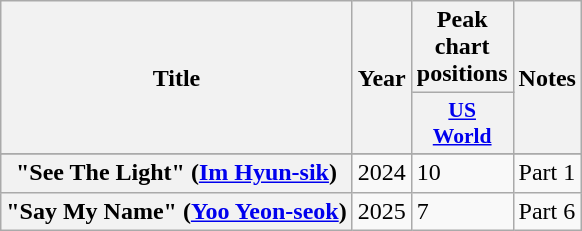<table class="wikitable">
<tr>
<th rowspan="2">Title</th>
<th rowspan="2">Year</th>
<th>Peak chart positions</th>
<th rowspan="2">Notes</th>
</tr>
<tr>
<th ! scope="col" style="font-size:90%; width:3em"><a href='#'>US<br>World</a><br></th>
</tr>
<tr>
</tr>
<tr>
<th>"See The Light" (<a href='#'>Im Hyun-sik</a>)</th>
<td>2024</td>
<td>10</td>
<td>Part 1</td>
</tr>
<tr>
<th>"Say My Name" (<a href='#'>Yoo Yeon-seok</a>)</th>
<td>2025</td>
<td>7</td>
<td>Part 6</td>
</tr>
</table>
